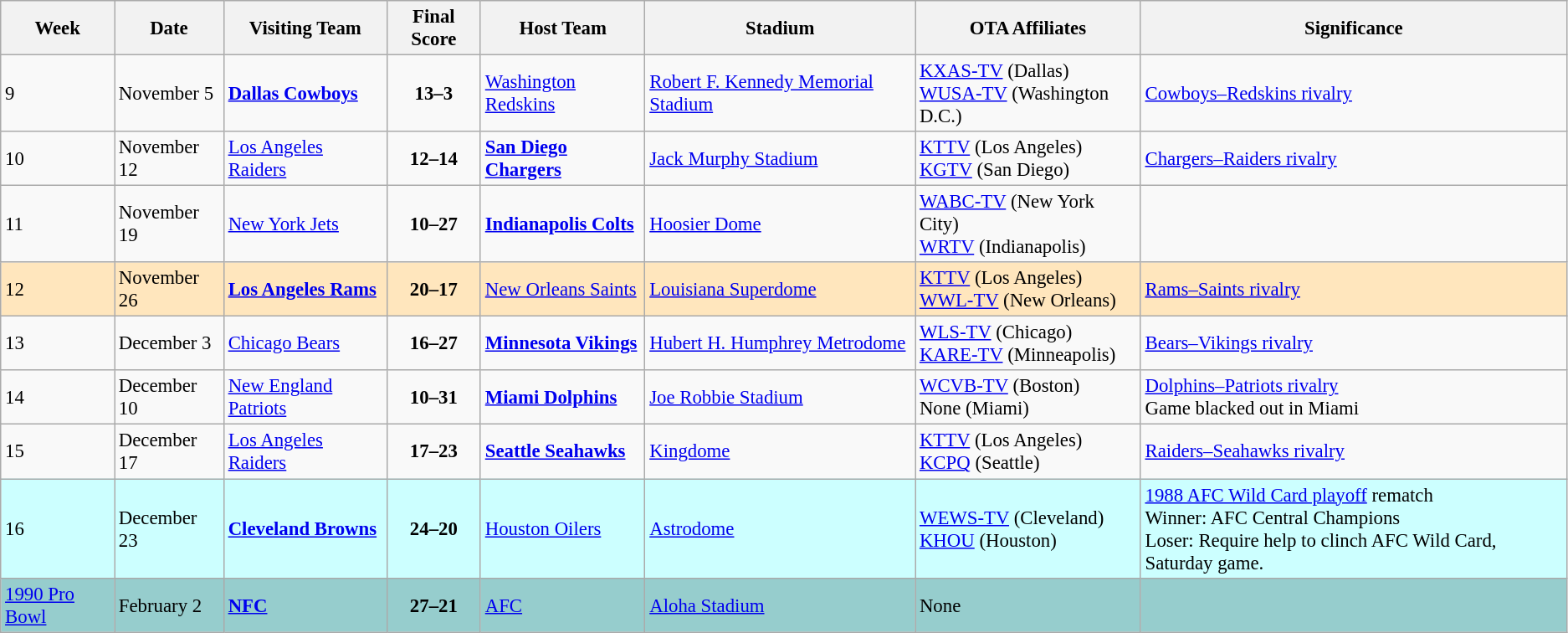<table class="wikitable" style="font-size: 95%;">
<tr>
<th>Week</th>
<th>Date</th>
<th>Visiting Team</th>
<th>Final Score</th>
<th>Host Team</th>
<th>Stadium</th>
<th>OTA Affiliates</th>
<th>Significance</th>
</tr>
<tr>
<td>9</td>
<td>November 5</td>
<td><strong><a href='#'>Dallas Cowboys</a></strong></td>
<td align="center"><strong>13–3</strong></td>
<td><a href='#'>Washington Redskins</a></td>
<td><a href='#'>Robert F. Kennedy Memorial Stadium</a></td>
<td><a href='#'>KXAS-TV</a> (Dallas)<br><a href='#'>WUSA-TV</a> (Washington D.C.)</td>
<td><a href='#'>Cowboys–Redskins rivalry</a></td>
</tr>
<tr>
<td>10</td>
<td>November 12</td>
<td><a href='#'>Los Angeles Raiders</a></td>
<td align="center"><strong>12–14</strong></td>
<td><strong><a href='#'>San Diego Chargers</a></strong></td>
<td><a href='#'>Jack Murphy Stadium</a></td>
<td><a href='#'>KTTV</a> (Los Angeles)<br><a href='#'>KGTV</a> (San Diego)</td>
<td><a href='#'>Chargers–Raiders rivalry</a></td>
</tr>
<tr>
<td>11</td>
<td>November 19</td>
<td><a href='#'>New York Jets</a></td>
<td align="center"><strong>10–27</strong></td>
<td><strong><a href='#'>Indianapolis Colts</a></strong></td>
<td><a href='#'>Hoosier Dome</a></td>
<td><a href='#'>WABC-TV</a> (New York City)<br><a href='#'>WRTV</a> (Indianapolis)</td>
<td></td>
</tr>
<tr bgcolor="#FFE6BD">
<td>12</td>
<td>November 26</td>
<td><strong><a href='#'>Los Angeles Rams</a></strong></td>
<td align="center"><strong>20–17</strong></td>
<td><a href='#'>New Orleans Saints</a></td>
<td><a href='#'>Louisiana Superdome</a></td>
<td><a href='#'>KTTV</a> (Los Angeles)<br><a href='#'>WWL-TV</a> (New Orleans)</td>
<td><a href='#'>Rams–Saints rivalry</a></td>
</tr>
<tr>
<td>13</td>
<td>December 3</td>
<td><a href='#'>Chicago Bears</a></td>
<td align="center"><strong>16–27</strong></td>
<td><strong><a href='#'>Minnesota Vikings</a></strong></td>
<td><a href='#'>Hubert H. Humphrey Metrodome</a></td>
<td><a href='#'>WLS-TV</a> (Chicago)<br><a href='#'>KARE-TV</a> (Minneapolis)</td>
<td><a href='#'>Bears–Vikings rivalry</a></td>
</tr>
<tr>
<td>14</td>
<td>December 10</td>
<td><a href='#'>New England Patriots</a></td>
<td align="center"><strong>10–31</strong></td>
<td><strong><a href='#'>Miami Dolphins</a></strong></td>
<td><a href='#'>Joe Robbie Stadium</a></td>
<td><a href='#'>WCVB-TV</a> (Boston)<br>None (Miami)</td>
<td><a href='#'>Dolphins–Patriots rivalry</a><br>Game blacked out in Miami</td>
</tr>
<tr>
<td>15</td>
<td>December 17</td>
<td><a href='#'>Los Angeles Raiders</a></td>
<td align="center"><strong>17–23</strong></td>
<td><strong><a href='#'>Seattle Seahawks</a></strong></td>
<td><a href='#'>Kingdome</a></td>
<td><a href='#'>KTTV</a> (Los Angeles)<br><a href='#'>KCPQ</a> (Seattle)</td>
<td><a href='#'>Raiders–Seahawks rivalry</a></td>
</tr>
<tr bgcolor="#ccffff">
<td>16</td>
<td>December 23</td>
<td><strong><a href='#'>Cleveland Browns</a></strong></td>
<td align="center"><strong>24–20</strong></td>
<td><a href='#'>Houston Oilers</a></td>
<td><a href='#'>Astrodome</a></td>
<td><a href='#'>WEWS-TV</a> (Cleveland)<br><a href='#'>KHOU</a> (Houston)</td>
<td><a href='#'>1988 AFC Wild Card playoff</a> rematch<br>Winner: AFC Central Champions<br>Loser: Require help to clinch AFC Wild Card, Saturday game.</td>
</tr>
<tr bgcolor="#96CDCD">
<td><a href='#'>1990 Pro Bowl</a></td>
<td>February 2</td>
<td><strong><a href='#'>NFC</a></strong></td>
<td align="center"><strong>27–21</strong></td>
<td><a href='#'>AFC</a></td>
<td><a href='#'>Aloha Stadium</a></td>
<td>None</td>
<td></td>
</tr>
</table>
